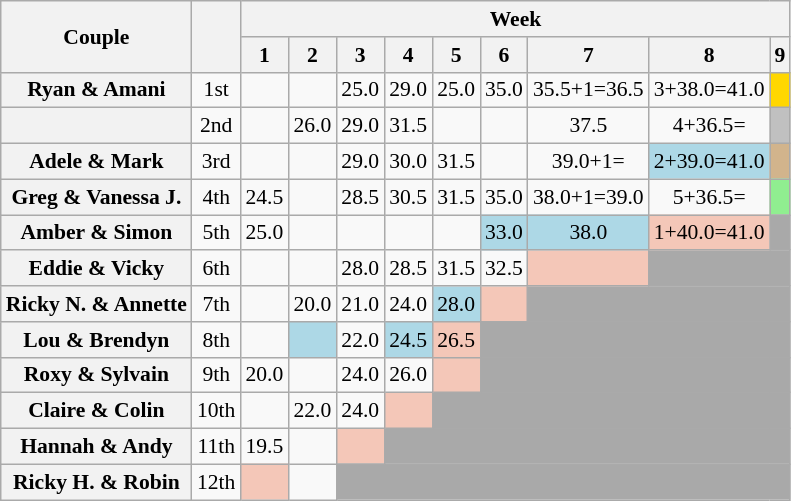<table class="wikitable sortable" style="text-align:center; font-size:90%"">
<tr>
<th scope="col" rowspan=2 style="text-align:center">Couple</th>
<th scope="col" rowspan=2 style="text-align:center"></th>
<th colspan="9" style="text-align:center">Week</th>
</tr>
<tr>
<th scope="col">1</th>
<th scope="col">2</th>
<th scope="col">3</th>
<th scope="col">4</th>
<th scope="col">5</th>
<th scope="col">6</th>
<th scope="col">7</th>
<th scope="col">8</th>
<th scope="col">9</th>
</tr>
<tr>
<th scope="row">Ryan & Amani</th>
<td>1st</td>
<td></td>
<td></td>
<td>25.0</td>
<td>29.0</td>
<td>25.0</td>
<td>35.0</td>
<td>35.5+1=36.5</td>
<td>3+38.0=41.0</td>
<td bgcolor="gold"></td>
</tr>
<tr>
<th scope="row"></th>
<td>2nd</td>
<td></td>
<td>26.0</td>
<td>29.0</td>
<td>31.5</td>
<td></td>
<td></td>
<td>37.5</td>
<td>4+36.5=</td>
<td bgcolor="silver"></td>
</tr>
<tr>
<th scope="row">Adele & Mark</th>
<td>3rd</td>
<td></td>
<td></td>
<td>29.0</td>
<td>30.0</td>
<td>31.5</td>
<td></td>
<td>39.0+1=</td>
<td bgcolor="lightblue">2+39.0=41.0</td>
<td bgcolor="tan"></td>
</tr>
<tr>
<th scope="row">Greg & Vanessa J.</th>
<td>4th</td>
<td>24.5</td>
<td></td>
<td>28.5</td>
<td>30.5</td>
<td>31.5</td>
<td>35.0</td>
<td>38.0+1=39.0</td>
<td>5+36.5=</td>
<td bgcolor="lightgreen"></td>
</tr>
<tr>
<th scope="row">Amber & Simon</th>
<td>5th</td>
<td>25.0</td>
<td></td>
<td></td>
<td></td>
<td></td>
<td bgcolor="lightblue">33.0</td>
<td bgcolor="lightblue">38.0</td>
<td bgcolor="#f4c7b8">1+40.0=41.0</td>
<td bgcolor="darkgrey"></td>
</tr>
<tr>
<th scope="row">Eddie & Vicky</th>
<td>6th</td>
<td></td>
<td></td>
<td>28.0</td>
<td>28.5</td>
<td>31.5</td>
<td>32.5</td>
<td bgcolor="#f4c7b8"></td>
<td colspan="2" bgcolor="darkgrey"></td>
</tr>
<tr>
<th scope="row">Ricky N. & Annette</th>
<td>7th</td>
<td></td>
<td>20.0</td>
<td>21.0</td>
<td>24.0</td>
<td bgcolor="lightblue">28.0</td>
<td bgcolor="#f4c7b8"></td>
<td colspan="3" bgcolor="darkgrey"></td>
</tr>
<tr>
<th scope="row">Lou & Brendyn</th>
<td>8th</td>
<td></td>
<td bgcolor="lightblue"></td>
<td>22.0</td>
<td bgcolor="lightblue">24.5</td>
<td bgcolor="#f4c7b8">26.5</td>
<td colspan="4" bgcolor="darkgrey"></td>
</tr>
<tr>
<th scope="row">Roxy & Sylvain</th>
<td>9th</td>
<td>20.0</td>
<td></td>
<td>24.0</td>
<td>26.0</td>
<td bgcolor="#f4c7b8"></td>
<td colspan="4" bgcolor="darkgrey"></td>
</tr>
<tr>
<th scope="row">Claire & Colin</th>
<td>10th</td>
<td></td>
<td>22.0</td>
<td>24.0</td>
<td bgcolor="#f4c7b8"></td>
<td colspan="5" bgcolor="darkgrey"></td>
</tr>
<tr>
<th scope="row">Hannah & Andy</th>
<td>11th</td>
<td>19.5</td>
<td></td>
<td bgcolor="#f4c7b8"></td>
<td colspan="6" bgcolor="darkgrey"></td>
</tr>
<tr>
<th scope="row">Ricky H. & Robin</th>
<td>12th</td>
<td bgcolor="#f4c7b8"></td>
<td></td>
<td colspan="7" bgcolor="darkgrey"></td>
</tr>
</table>
